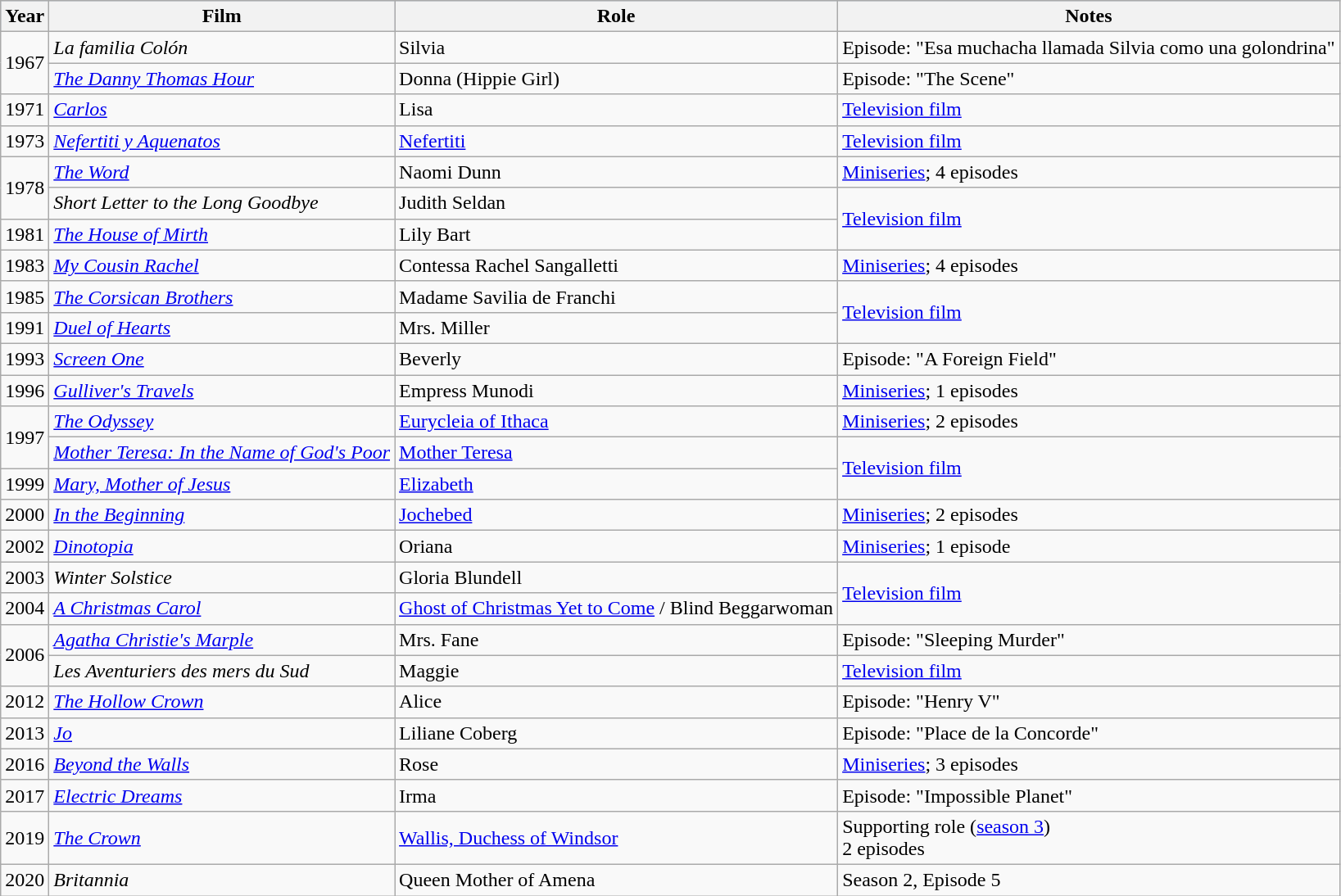<table class="wikitable sortable">
<tr style="background:#b0c4de; text-align:center;">
<th>Year</th>
<th>Film</th>
<th>Role</th>
<th>Notes</th>
</tr>
<tr>
<td rowspan="2">1967</td>
<td><em>La familia Colón</em></td>
<td>Silvia</td>
<td>Episode: "Esa muchacha llamada Silvia como una golondrina"</td>
</tr>
<tr>
<td><em><a href='#'>The Danny Thomas Hour</a></em></td>
<td>Donna (Hippie Girl)</td>
<td>Episode: "The Scene"</td>
</tr>
<tr>
<td>1971</td>
<td><a href='#'><em>Carlos</em></a></td>
<td>Lisa</td>
<td><a href='#'>Television film</a></td>
</tr>
<tr>
<td>1973</td>
<td><em><a href='#'>Nefertiti y Aquenatos</a></em></td>
<td><a href='#'>Nefertiti</a></td>
<td><a href='#'>Television film</a></td>
</tr>
<tr>
<td rowspan="2">1978</td>
<td><a href='#'><em>The Word</em></a></td>
<td>Naomi Dunn</td>
<td><a href='#'>Miniseries</a>; 4 episodes</td>
</tr>
<tr>
<td><em>Short Letter to the Long Goodbye</em></td>
<td>Judith Seldan</td>
<td rowspan="2"><a href='#'>Television film</a></td>
</tr>
<tr>
<td>1981</td>
<td><a href='#'><em>The House of Mirth</em></a></td>
<td>Lily Bart</td>
</tr>
<tr>
<td>1983</td>
<td><em><a href='#'>My Cousin Rachel</a></em></td>
<td>Contessa Rachel Sangalletti</td>
<td><a href='#'>Miniseries</a>; 4 episodes</td>
</tr>
<tr>
<td>1985</td>
<td><a href='#'><em>The Corsican Brothers</em></a></td>
<td>Madame Savilia de Franchi</td>
<td rowspan="2"><a href='#'>Television film</a></td>
</tr>
<tr>
<td>1991</td>
<td><em><a href='#'>Duel of Hearts</a></em></td>
<td>Mrs. Miller</td>
</tr>
<tr>
<td>1993</td>
<td><em><a href='#'>Screen One</a></em></td>
<td>Beverly</td>
<td>Episode: "A Foreign Field"</td>
</tr>
<tr>
<td>1996</td>
<td><a href='#'><em>Gulliver's Travels</em></a></td>
<td>Empress Munodi</td>
<td><a href='#'>Miniseries</a>; 1 episodes</td>
</tr>
<tr>
<td rowspan="2">1997</td>
<td><a href='#'><em>The Odyssey</em></a></td>
<td><a href='#'>Eurycleia of Ithaca</a></td>
<td><a href='#'>Miniseries</a>; 2 episodes</td>
</tr>
<tr>
<td><em><a href='#'>Mother Teresa: In the Name of God's Poor</a></em></td>
<td><a href='#'>Mother Teresa</a></td>
<td rowspan="2"><a href='#'>Television film</a></td>
</tr>
<tr>
<td>1999</td>
<td><a href='#'><em>Mary, Mother of Jesus</em></a></td>
<td><a href='#'>Elizabeth</a></td>
</tr>
<tr>
<td>2000</td>
<td><a href='#'><em>In the Beginning</em></a></td>
<td><a href='#'>Jochebed</a></td>
<td><a href='#'>Miniseries</a>; 2 episodes</td>
</tr>
<tr>
<td>2002</td>
<td><a href='#'><em>Dinotopia</em></a></td>
<td>Oriana</td>
<td><a href='#'>Miniseries</a>; 1 episode</td>
</tr>
<tr>
<td>2003</td>
<td><em>Winter Solstice</em></td>
<td>Gloria Blundell</td>
<td rowspan="2"><a href='#'>Television film</a></td>
</tr>
<tr>
<td>2004</td>
<td><a href='#'><em>A Christmas Carol</em></a></td>
<td><a href='#'>Ghost of Christmas Yet to Come</a> / Blind Beggarwoman</td>
</tr>
<tr>
<td rowspan="2">2006</td>
<td><em><a href='#'>Agatha Christie's Marple</a></em></td>
<td>Mrs. Fane</td>
<td>Episode: "Sleeping Murder"</td>
</tr>
<tr>
<td><em>Les Aventuriers des mers du Sud</em></td>
<td>Maggie</td>
<td><a href='#'>Television film</a></td>
</tr>
<tr>
<td>2012</td>
<td><a href='#'><em>The Hollow Crown</em></a></td>
<td>Alice</td>
<td>Episode: "Henry V"</td>
</tr>
<tr>
<td>2013</td>
<td><a href='#'><em>Jo</em></a></td>
<td>Liliane Coberg</td>
<td>Episode: "Place de la Concorde"</td>
</tr>
<tr>
<td>2016</td>
<td><a href='#'><em>Beyond the Walls</em></a></td>
<td>Rose</td>
<td><a href='#'>Miniseries</a>; 3 episodes</td>
</tr>
<tr>
<td>2017</td>
<td><a href='#'><em>Electric Dreams</em></a></td>
<td>Irma</td>
<td>Episode: "Impossible Planet"</td>
</tr>
<tr>
<td>2019</td>
<td><a href='#'><em>The Crown</em></a></td>
<td><a href='#'>Wallis, Duchess of Windsor</a></td>
<td>Supporting role (<a href='#'>season 3</a>)<br>2 episodes</td>
</tr>
<tr>
<td>2020</td>
<td><em>Britannia</em></td>
<td>Queen Mother of Amena</td>
<td>Season 2, Episode 5</td>
</tr>
</table>
